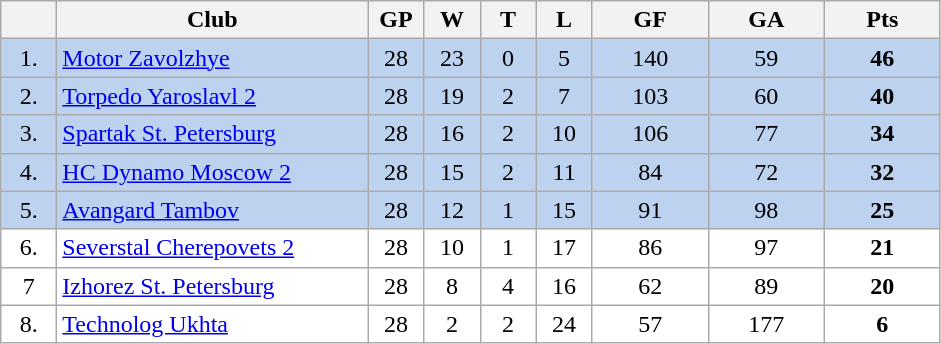<table class="wikitable">
<tr>
<th width="30"></th>
<th width="200">Club</th>
<th width="30">GP</th>
<th width="30">W</th>
<th width="30">T</th>
<th width="30">L</th>
<th width="70">GF</th>
<th width="70">GA</th>
<th width="70">Pts</th>
</tr>
<tr bgcolor="#BCD2EE" align="center">
<td>1.</td>
<td align="left"><a href='#'>Motor Zavolzhye</a></td>
<td>28</td>
<td>23</td>
<td>0</td>
<td>5</td>
<td>140</td>
<td>59</td>
<td><strong>46</strong></td>
</tr>
<tr bgcolor="#BCD2EE" align="center">
<td>2.</td>
<td align="left"><a href='#'>Torpedo Yaroslavl 2</a></td>
<td>28</td>
<td>19</td>
<td>2</td>
<td>7</td>
<td>103</td>
<td>60</td>
<td><strong>40</strong></td>
</tr>
<tr bgcolor="#BCD2EE" align="center">
<td>3.</td>
<td align="left"><a href='#'>Spartak St. Petersburg</a></td>
<td>28</td>
<td>16</td>
<td>2</td>
<td>10</td>
<td>106</td>
<td>77</td>
<td><strong>34</strong></td>
</tr>
<tr bgcolor="#BCD2EE" align="center">
<td>4.</td>
<td align="left"><a href='#'>HC Dynamo Moscow 2</a></td>
<td>28</td>
<td>15</td>
<td>2</td>
<td>11</td>
<td>84</td>
<td>72</td>
<td><strong>32</strong></td>
</tr>
<tr bgcolor="#BCD2EE" align="center">
<td>5.</td>
<td align="left"><a href='#'>Avangard Tambov</a></td>
<td>28</td>
<td>12</td>
<td>1</td>
<td>15</td>
<td>91</td>
<td>98</td>
<td><strong>25</strong></td>
</tr>
<tr bgcolor="#FFFFFF" align="center">
<td>6.</td>
<td align="left"><a href='#'>Severstal Cherepovets 2</a></td>
<td>28</td>
<td>10</td>
<td>1</td>
<td>17</td>
<td>86</td>
<td>97</td>
<td><strong>21</strong></td>
</tr>
<tr bgcolor="#FFFFFF" align="center">
<td>7</td>
<td align="left"><a href='#'>Izhorez St. Petersburg</a></td>
<td>28</td>
<td>8</td>
<td>4</td>
<td>16</td>
<td>62</td>
<td>89</td>
<td><strong>20</strong></td>
</tr>
<tr bgcolor="#FFFFFF" align="center">
<td>8.</td>
<td align="left"><a href='#'>Technolog Ukhta</a></td>
<td>28</td>
<td>2</td>
<td>2</td>
<td>24</td>
<td>57</td>
<td>177</td>
<td><strong>6</strong></td>
</tr>
</table>
